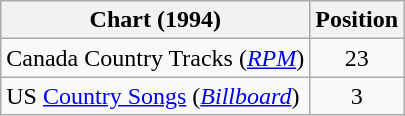<table class="wikitable sortable">
<tr>
<th scope="col">Chart (1994)</th>
<th scope="col">Position</th>
</tr>
<tr>
<td>Canada Country Tracks (<em><a href='#'>RPM</a></em>)</td>
<td align="center">23</td>
</tr>
<tr>
<td>US <a href='#'>Country Songs</a> (<em><a href='#'>Billboard</a></em>)</td>
<td align="center">3</td>
</tr>
</table>
